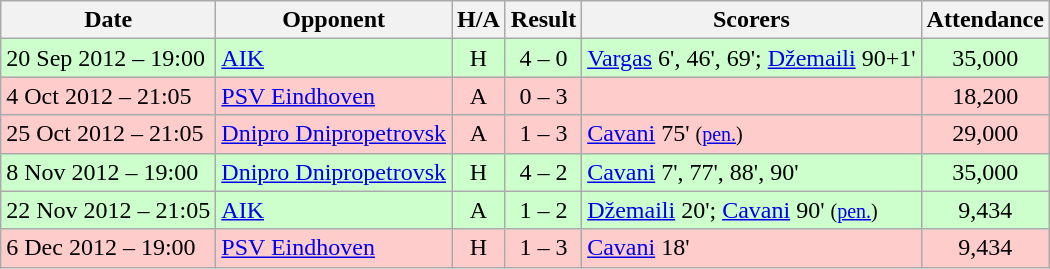<table class="wikitable">
<tr>
<th>Date</th>
<th>Opponent</th>
<th>H/A</th>
<th>Result</th>
<th>Scorers</th>
<th>Attendance</th>
</tr>
<tr bgcolor = "#ccffcc">
<td>20 Sep 2012 – 19:00</td>
<td> <a href='#'>AIK</a></td>
<td align=center>H</td>
<td align=center>4 – 0</td>
<td><a href='#'>Vargas</a> 6', 46', 69'; <a href='#'>Džemaili</a> 90+1'</td>
<td align="center">35,000</td>
</tr>
<tr bgcolor = "#ffcccc">
<td>4 Oct 2012 – 21:05</td>
<td> <a href='#'>PSV Eindhoven</a></td>
<td align=center>A</td>
<td align=center>0 – 3</td>
<td></td>
<td align="center">18,200</td>
</tr>
<tr bgcolor = "#ffcccc">
<td>25 Oct 2012 – 21:05</td>
<td> <a href='#'>Dnipro Dnipropetrovsk</a></td>
<td align=center>A</td>
<td align=center>1 – 3</td>
<td><a href='#'>Cavani</a> 75' <small>(<a href='#'>pen.</a>)</small></td>
<td align="center">29,000</td>
</tr>
<tr bgcolor = "#ccffcc">
<td>8 Nov 2012 – 19:00</td>
<td> <a href='#'>Dnipro Dnipropetrovsk</a></td>
<td align=center>H</td>
<td align=center>4 – 2</td>
<td><a href='#'>Cavani</a> 7', 77', 88', 90'</td>
<td align="center">35,000</td>
</tr>
<tr bgcolor = "#ccffcc">
<td>22 Nov 2012 – 21:05</td>
<td> <a href='#'>AIK</a></td>
<td align=center>A</td>
<td align=center>1 – 2</td>
<td><a href='#'>Džemaili</a> 20'; <a href='#'>Cavani</a> 90' <small>(<a href='#'>pen.</a>)</small></td>
<td align="center">9,434</td>
</tr>
<tr bgcolor = "#ffcccc">
<td>6 Dec 2012 – 19:00</td>
<td> <a href='#'>PSV Eindhoven</a></td>
<td align=center>H</td>
<td align=center>1 – 3</td>
<td><a href='#'>Cavani</a> 18'</td>
<td align="center">9,434</td>
</tr>
</table>
